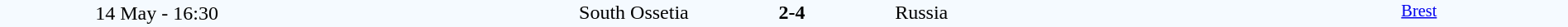<table style="width: 100%; background:#F5FAFF;" cellspacing="0">
<tr>
<td align=center rowspan=3 width=20%>14 May - 16:30</td>
</tr>
<tr>
<td width=24% align=right>South Ossetia</td>
<td align=center width=13%><strong>2-4</strong></td>
<td width=24%>Russia</td>
<td style=font-size:85% rowspan=3 valign=top align=center><a href='#'>Brest</a></td>
</tr>
<tr style=font-size:85%>
<td align=right valign=top></td>
<td></td>
<td></td>
</tr>
</table>
